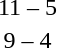<table style="text-align:center">
<tr>
<th width=200></th>
<th width=100></th>
<th width=200></th>
</tr>
<tr>
<td align=right><strong></strong></td>
<td>11 – 5</td>
<td align=left></td>
</tr>
<tr>
<td align=right><strong></strong></td>
<td>9 – 4</td>
<td align=left></td>
</tr>
</table>
